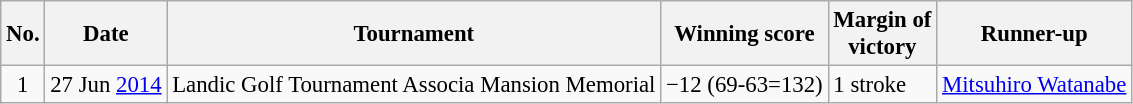<table class="wikitable" style="font-size:95%;">
<tr>
<th>No.</th>
<th>Date</th>
<th>Tournament</th>
<th>Winning score</th>
<th>Margin of<br>victory</th>
<th>Runner-up</th>
</tr>
<tr>
<td align=center>1</td>
<td align=right>27 Jun <a href='#'>2014</a></td>
<td>Landic Golf Tournament Associa Mansion Memorial</td>
<td>−12 (69-63=132)</td>
<td>1 stroke</td>
<td> <a href='#'>Mitsuhiro Watanabe</a></td>
</tr>
</table>
